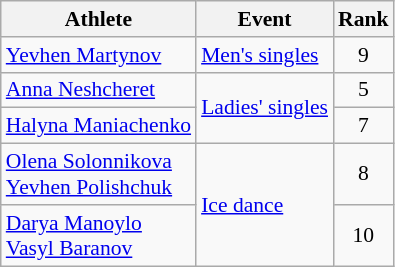<table class=wikitable style=font-size:90%;text-align:center>
<tr>
<th>Athlete</th>
<th>Event</th>
<th>Rank</th>
</tr>
<tr>
<td align=left><a href='#'>Yevhen Martynov</a></td>
<td align=left><a href='#'>Men's singles</a></td>
<td>9</td>
</tr>
<tr>
<td align=left><a href='#'>Anna Neshcheret</a></td>
<td align=left rowspan=2><a href='#'>Ladies' singles</a></td>
<td>5</td>
</tr>
<tr>
<td align=left><a href='#'>Halyna Maniachenko</a></td>
<td>7</td>
</tr>
<tr>
<td align=left><a href='#'>Olena Solonnikova</a><br><a href='#'>Yevhen Polishchuk</a></td>
<td align=left rowspan=2><a href='#'>Ice dance</a></td>
<td>8</td>
</tr>
<tr>
<td align=left><a href='#'>Darya Manoylo</a><br><a href='#'>Vasyl Baranov</a></td>
<td>10</td>
</tr>
</table>
